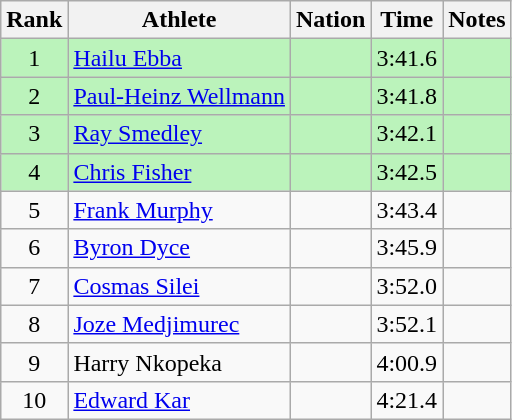<table class="wikitable sortable" style="text-align:center">
<tr>
<th>Rank</th>
<th>Athlete</th>
<th>Nation</th>
<th>Time</th>
<th>Notes</th>
</tr>
<tr style="background:#bbf3bb;">
<td>1</td>
<td align=left><a href='#'>Hailu Ebba</a></td>
<td align=left></td>
<td>3:41.6</td>
<td></td>
</tr>
<tr style="background:#bbf3bb;">
<td>2</td>
<td align=left><a href='#'>Paul-Heinz Wellmann</a></td>
<td align=left></td>
<td>3:41.8</td>
<td></td>
</tr>
<tr style="background:#bbf3bb;">
<td>3</td>
<td align=left><a href='#'>Ray Smedley</a></td>
<td align=left></td>
<td>3:42.1</td>
<td></td>
</tr>
<tr style="background:#bbf3bb;">
<td>4</td>
<td align=left><a href='#'>Chris Fisher</a></td>
<td align=left></td>
<td>3:42.5</td>
<td></td>
</tr>
<tr>
<td>5</td>
<td align=left><a href='#'>Frank Murphy</a></td>
<td align=left></td>
<td>3:43.4</td>
<td></td>
</tr>
<tr>
<td>6</td>
<td align=left><a href='#'>Byron Dyce</a></td>
<td align=left></td>
<td>3:45.9</td>
<td></td>
</tr>
<tr>
<td>7</td>
<td align=left><a href='#'>Cosmas Silei</a></td>
<td align=left></td>
<td>3:52.0</td>
<td></td>
</tr>
<tr>
<td>8</td>
<td align=left><a href='#'>Joze Medjimurec</a></td>
<td align=left></td>
<td>3:52.1</td>
<td></td>
</tr>
<tr>
<td>9</td>
<td align=left>Harry Nkopeka</td>
<td align=left></td>
<td>4:00.9</td>
<td></td>
</tr>
<tr>
<td>10</td>
<td align=left><a href='#'>Edward Kar</a></td>
<td align=left></td>
<td>4:21.4</td>
<td></td>
</tr>
</table>
